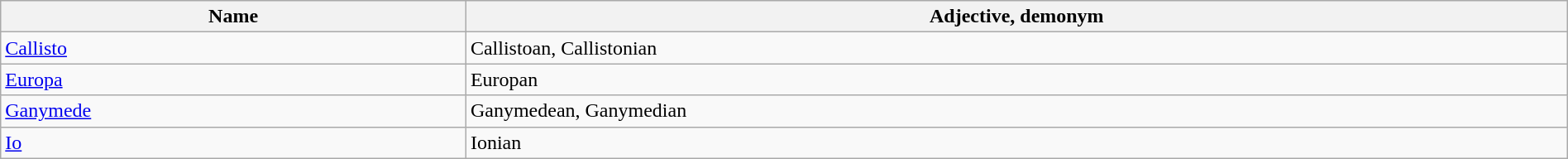<table class="wikitable" width="100%">
<tr>
<th>Name</th>
<th>Adjective, demonym</th>
</tr>
<tr>
<td><a href='#'>Callisto</a></td>
<td>Callistoan, Callistonian</td>
</tr>
<tr>
<td><a href='#'>Europa</a></td>
<td>Europan</td>
</tr>
<tr>
<td><a href='#'>Ganymede</a></td>
<td>Ganymedean, Ganymedian</td>
</tr>
<tr>
<td><a href='#'>Io</a></td>
<td>Ionian</td>
</tr>
</table>
